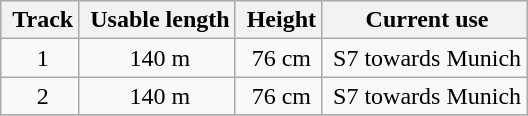<table class="wikitable" style="text-indent:4px">
<tr class="hintergrundfarbe6">
<th>Track</th>
<th>Usable length</th>
<th>Height</th>
<th>Current use</th>
</tr>
<tr>
<td style="text-align:center">1</td>
<td style="text-align:center">140 m</td>
<td style="text-align:center">76 cm</td>
<td>S7 towards Munich</td>
</tr>
<tr>
<td style="text-align:center">2</td>
<td style="text-align:center">140 m</td>
<td style="text-align:center">76 cm</td>
<td>S7 towards Munich</td>
</tr>
<tr>
</tr>
</table>
